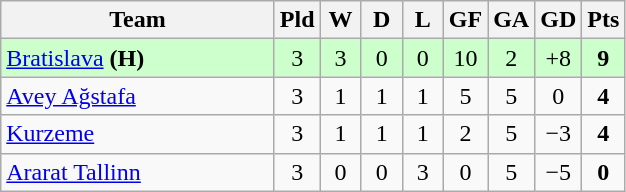<table class="wikitable" style="text-align:center;">
<tr>
<th width=175>Team</th>
<th width=20 abbr="Played">Pld</th>
<th width=20 abbr="Won">W</th>
<th width=20 abbr="Drawn">D</th>
<th width=20 abbr="Lost">L</th>
<th width=20 abbr="Goals for">GF</th>
<th width=20 abbr="Goals against">GA</th>
<th width=20 abbr="Goal difference">GD</th>
<th width=20 abbr="Points">Pts</th>
</tr>
<tr bgcolor=#ccffcc>
<td align=left> <a href='#'>Bratislava</a> <strong>(H)</strong></td>
<td>3</td>
<td>3</td>
<td>0</td>
<td>0</td>
<td>10</td>
<td>2</td>
<td>+8</td>
<td><strong>9</strong></td>
</tr>
<tr>
<td align=left> <a href='#'>Avey Ağstafa</a></td>
<td>3</td>
<td>1</td>
<td>1</td>
<td>1</td>
<td>5</td>
<td>5</td>
<td>0</td>
<td><strong>4</strong></td>
</tr>
<tr>
<td align=left> <a href='#'>Kurzeme</a></td>
<td>3</td>
<td>1</td>
<td>1</td>
<td>1</td>
<td>2</td>
<td>5</td>
<td>−3</td>
<td><strong>4</strong></td>
</tr>
<tr>
<td align=left> <a href='#'>Ararat Tallinn</a></td>
<td>3</td>
<td>0</td>
<td>0</td>
<td>3</td>
<td>0</td>
<td>5</td>
<td>−5</td>
<td><strong>0</strong></td>
</tr>
</table>
